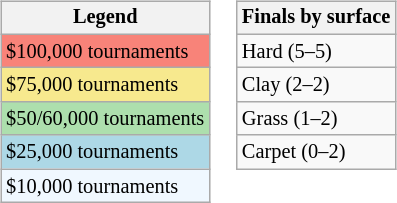<table>
<tr valign=top>
<td><br><table class=wikitable style="font-size:85%">
<tr>
<th>Legend</th>
</tr>
<tr style="background:#f88379;">
<td>$100,000 tournaments</td>
</tr>
<tr style="background:#f7e98e;">
<td>$75,000 tournaments</td>
</tr>
<tr style="background:#addfad;">
<td>$50/60,000 tournaments</td>
</tr>
<tr style="background:lightblue;">
<td>$25,000 tournaments</td>
</tr>
<tr style="background:#f0f8ff;">
<td>$10,000 tournaments</td>
</tr>
</table>
</td>
<td><br><table class=wikitable style="font-size:85%">
<tr>
<th>Finals by surface</th>
</tr>
<tr>
<td>Hard (5–5)</td>
</tr>
<tr>
<td>Clay (2–2)</td>
</tr>
<tr>
<td>Grass (1–2)</td>
</tr>
<tr>
<td>Carpet (0–2)</td>
</tr>
</table>
</td>
</tr>
</table>
